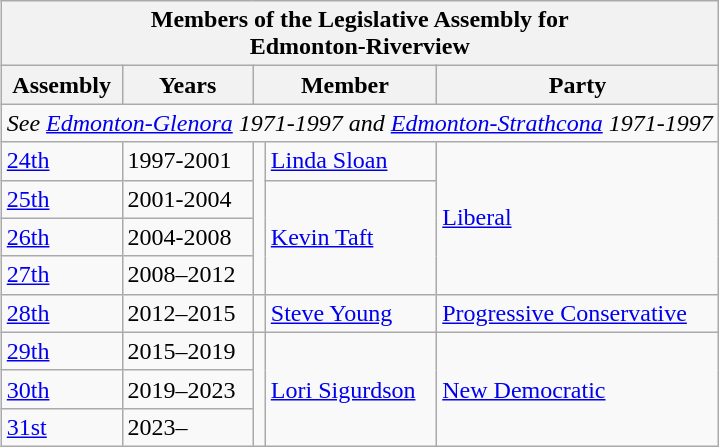<table class="wikitable" align=right>
<tr>
<th colspan=5>Members of the Legislative Assembly for<br>Edmonton-Riverview</th>
</tr>
<tr>
<th>Assembly</th>
<th>Years</th>
<th colspan="2">Member</th>
<th>Party</th>
</tr>
<tr>
<td align="center" colspan=5><em>See <a href='#'>Edmonton-Glenora</a> 1971-1997 and <a href='#'>Edmonton-Strathcona</a> 1971-1997</em></td>
</tr>
<tr>
<td><a href='#'>24th</a></td>
<td>1997-2001</td>
<td rowspan=4 ></td>
<td><a href='#'>Linda Sloan</a></td>
<td rowspan=4><a href='#'>Liberal</a></td>
</tr>
<tr>
<td><a href='#'>25th</a></td>
<td>2001-2004</td>
<td rowspan=3><a href='#'>Kevin Taft</a></td>
</tr>
<tr>
<td><a href='#'>26th</a></td>
<td>2004-2008</td>
</tr>
<tr>
<td><a href='#'>27th</a></td>
<td>2008–2012</td>
</tr>
<tr>
<td><a href='#'>28th</a></td>
<td>2012–2015</td>
<td></td>
<td><a href='#'>Steve Young</a></td>
<td><a href='#'>Progressive Conservative</a></td>
</tr>
<tr>
<td><a href='#'>29th</a></td>
<td>2015–2019</td>
<td rowspan=3 ></td>
<td rowspan=3><a href='#'>Lori Sigurdson</a></td>
<td rowspan=3><a href='#'>New Democratic</a></td>
</tr>
<tr>
<td><a href='#'>30th</a></td>
<td>2019–2023</td>
</tr>
<tr>
<td><a href='#'>31st</a></td>
<td>2023–</td>
</tr>
</table>
